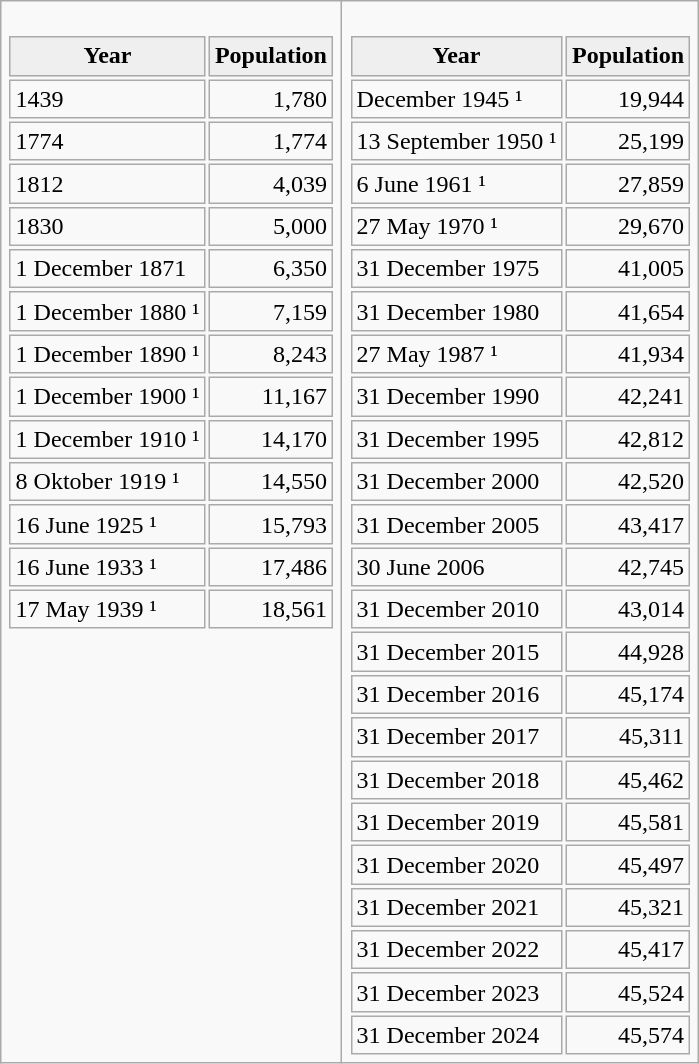<table class="wikitable">
<tr>
<td valign="top"><br><table>
<tr>
<th style="background:#efefef;">Year</th>
<th style="background:#efefef;">Population</th>
</tr>
<tr ---->
<td>1439</td>
<td align="right">1,780</td>
</tr>
<tr ---->
<td>1774</td>
<td align="right">1,774</td>
</tr>
<tr ---->
<td>1812</td>
<td align="right">4,039</td>
</tr>
<tr ---->
<td>1830</td>
<td align="right">5,000</td>
</tr>
<tr ---->
<td>1 December 1871</td>
<td align="right">6,350</td>
</tr>
<tr ---->
<td>1 December 1880 ¹</td>
<td align="right">7,159</td>
</tr>
<tr ---->
<td>1 December 1890 ¹</td>
<td align="right">8,243</td>
</tr>
<tr ---->
<td>1 December 1900 ¹</td>
<td align="right">11,167</td>
</tr>
<tr ---->
<td>1 December 1910 ¹</td>
<td align="right">14,170</td>
</tr>
<tr ---->
<td>8 Oktober 1919 ¹</td>
<td align="right">14,550</td>
</tr>
<tr ---->
<td>16 June 1925 ¹</td>
<td align="right">15,793</td>
</tr>
<tr ---->
<td>16 June 1933 ¹</td>
<td align="right">17,486</td>
</tr>
<tr ---->
<td>17 May 1939 ¹</td>
<td align="right">18,561</td>
</tr>
</table>
</td>
<td valign="top"><br><table>
<tr>
<th style="background:#efefef;">Year</th>
<th style="background:#efefef;">Population</th>
</tr>
<tr ---->
<td>December 1945 ¹</td>
<td align="right">19,944</td>
</tr>
<tr ---->
<td>13 September 1950 ¹</td>
<td align="right">25,199</td>
</tr>
<tr ---->
<td>6 June 1961 ¹</td>
<td align="right">27,859</td>
</tr>
<tr ---->
<td>27 May 1970 ¹</td>
<td align="right">29,670</td>
</tr>
<tr ---->
<td>31 December 1975</td>
<td align="right">41,005</td>
</tr>
<tr ---->
<td>31 December 1980</td>
<td align="right">41,654</td>
</tr>
<tr ---->
<td>27 May 1987 ¹</td>
<td align="right">41,934</td>
</tr>
<tr ---->
<td>31 December 1990</td>
<td align="right">42,241</td>
</tr>
<tr ---->
<td>31 December 1995</td>
<td align="right">42,812</td>
</tr>
<tr ---->
<td>31 December 2000</td>
<td align="right">42,520 </td>
</tr>
<tr ---->
<td>31 December 2005</td>
<td align="right">43,417 </td>
</tr>
<tr ---->
<td>30 June 2006</td>
<td align="right">42,745 </td>
</tr>
<tr ---->
<td>31 December 2010</td>
<td align="right">43,014 </td>
</tr>
<tr ---->
<td>31 December 2015</td>
<td align="right">44,928 </td>
</tr>
<tr ---->
<td>31 December 2016</td>
<td align="right">45,174 </td>
</tr>
<tr ---->
<td>31 December 2017</td>
<td align="right">45,311 </td>
</tr>
<tr ---->
<td>31 December 2018</td>
<td align="right">45,462 </td>
</tr>
<tr ---->
<td>31 December 2019</td>
<td align="right">45,581 </td>
</tr>
<tr ---->
<td>31 December 2020</td>
<td align="right">45,497 </td>
</tr>
<tr ---->
<td>31 December 2021</td>
<td align="right">45,321 </td>
</tr>
<tr ---->
<td>31 December 2022</td>
<td align="right">45,417 </td>
</tr>
<tr ---->
<td>31 December 2023</td>
<td align="right">45,524 </td>
</tr>
<tr ---->
<td>31 December 2024</td>
<td align="right">45,574 </td>
</tr>
</table>
</td>
</tr>
</table>
